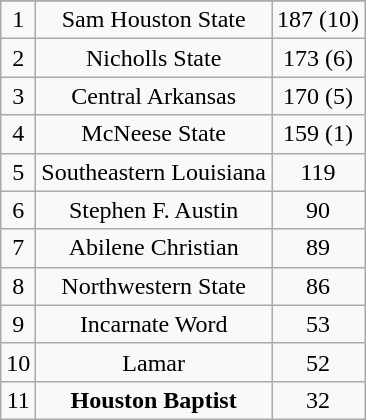<table class="wikitable">
<tr align="center">
</tr>
<tr align="center">
<td>1</td>
<td>Sam Houston State</td>
<td>187 (10)</td>
</tr>
<tr align="center">
<td>2</td>
<td>Nicholls State</td>
<td>173 (6)</td>
</tr>
<tr align="center">
<td>3</td>
<td>Central Arkansas</td>
<td>170 (5)</td>
</tr>
<tr align="center">
<td>4</td>
<td>McNeese State</td>
<td>159 (1)</td>
</tr>
<tr align="center">
<td>5</td>
<td>Southeastern Louisiana</td>
<td>119</td>
</tr>
<tr align="center">
<td>6</td>
<td>Stephen F. Austin</td>
<td>90</td>
</tr>
<tr align="center">
<td>7</td>
<td>Abilene Christian</td>
<td>89</td>
</tr>
<tr align="center">
<td>8</td>
<td>Northwestern State</td>
<td>86</td>
</tr>
<tr align="center">
<td>9</td>
<td>Incarnate Word</td>
<td>53</td>
</tr>
<tr align="center">
<td>10</td>
<td>Lamar</td>
<td>52</td>
</tr>
<tr align="center">
<td>11</td>
<td><strong>Houston Baptist</strong></td>
<td>32</td>
</tr>
</table>
